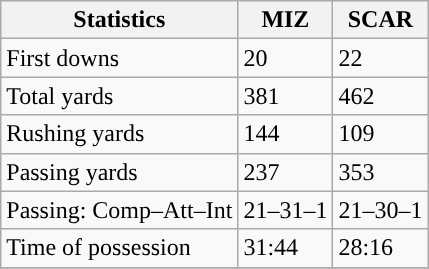<table class="wikitable" style="float: left;">
<tr>
<th>Statistics</th>
<th>MIZ</th>
<th>SCAR</th>
</tr>
<tr>
<td>First downs</td>
<td>20</td>
<td>22</td>
</tr>
<tr>
<td>Total yards</td>
<td>381</td>
<td>462</td>
</tr>
<tr>
<td>Rushing yards</td>
<td>144</td>
<td>109</td>
</tr>
<tr>
<td>Passing yards</td>
<td>237</td>
<td>353</td>
</tr>
<tr>
<td>Passing: Comp–Att–Int</td>
<td>21–31–1</td>
<td>21–30–1</td>
</tr>
<tr>
<td>Time of possession</td>
<td>31:44</td>
<td>28:16</td>
</tr>
<tr>
</tr>
</table>
